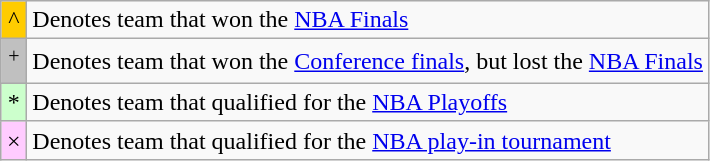<table class="wikitable">
<tr>
<td bgcolor=#FFCC00 align=center width=10px>^</td>
<td>Denotes team that won the <a href='#'>NBA Finals</a></td>
</tr>
<tr>
<td bgcolor=#C0C0C0 align=center width=10px><sup>+</sup></td>
<td>Denotes team that won the <a href='#'>Conference finals</a>, but lost the <a href='#'>NBA Finals</a></td>
</tr>
<tr>
<td bgcolor=#CCFFCC align=center width=10px>*</td>
<td>Denotes team that qualified for the <a href='#'>NBA Playoffs</a></td>
</tr>
<tr>
<td bgcolor=#FFCCFF align=center width=10px>×</td>
<td>Denotes team that qualified for the <a href='#'>NBA play-in tournament</a></td>
</tr>
</table>
